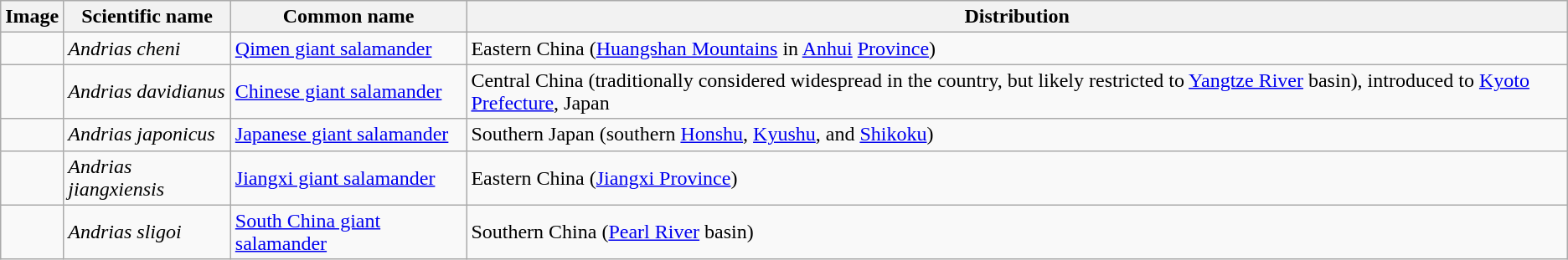<table class="wikitable">
<tr>
<th>Image</th>
<th>Scientific name</th>
<th>Common name</th>
<th>Distribution</th>
</tr>
<tr>
<td></td>
<td><em>Andrias cheni</em></td>
<td><a href='#'>Qimen giant salamander</a></td>
<td>Eastern China (<a href='#'>Huangshan Mountains</a> in <a href='#'>Anhui</a> <a href='#'>Province</a>)</td>
</tr>
<tr>
<td></td>
<td><em>Andrias davidianus</em></td>
<td><a href='#'>Chinese giant salamander</a></td>
<td>Central China (traditionally considered widespread in the country, but likely restricted to <a href='#'>Yangtze River</a> basin), introduced to <a href='#'>Kyoto Prefecture</a>, Japan</td>
</tr>
<tr>
<td></td>
<td><em>Andrias japonicus</em></td>
<td><a href='#'>Japanese giant salamander</a></td>
<td>Southern Japan (southern <a href='#'>Honshu</a>, <a href='#'>Kyushu</a>, and <a href='#'>Shikoku</a>)</td>
</tr>
<tr>
<td></td>
<td><em>Andrias jiangxiensis</em></td>
<td><a href='#'>Jiangxi giant salamander</a></td>
<td>Eastern China (<a href='#'>Jiangxi Province</a>)</td>
</tr>
<tr>
<td></td>
<td><em>Andrias sligoi</em></td>
<td><a href='#'>South China giant salamander</a></td>
<td>Southern China (<a href='#'>Pearl River</a> basin)</td>
</tr>
</table>
